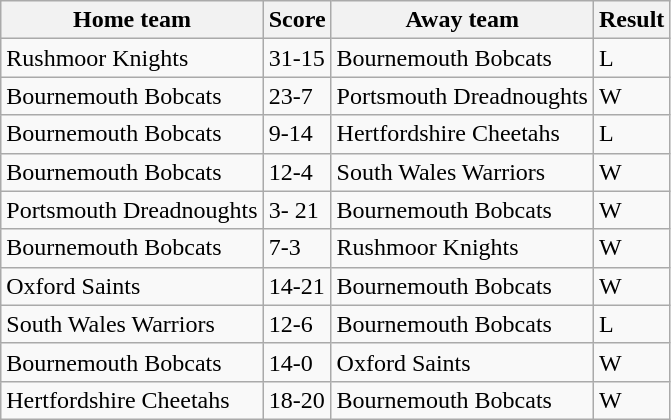<table class="wikitable">
<tr>
<th>Home team</th>
<th>Score</th>
<th>Away team</th>
<th>Result</th>
</tr>
<tr>
<td>Rushmoor Knights</td>
<td>31-15</td>
<td>Bournemouth Bobcats</td>
<td>L</td>
</tr>
<tr>
<td>Bournemouth Bobcats</td>
<td>23-7</td>
<td>Portsmouth Dreadnoughts</td>
<td>W</td>
</tr>
<tr>
<td>Bournemouth Bobcats</td>
<td>9-14</td>
<td>Hertfordshire Cheetahs</td>
<td>L</td>
</tr>
<tr>
<td>Bournemouth Bobcats</td>
<td>12-4</td>
<td>South Wales Warriors</td>
<td>W</td>
</tr>
<tr>
<td>Portsmouth Dreadnoughts</td>
<td>3- 21</td>
<td>Bournemouth Bobcats</td>
<td>W</td>
</tr>
<tr>
<td>Bournemouth Bobcats</td>
<td>7-3</td>
<td>Rushmoor Knights</td>
<td>W</td>
</tr>
<tr>
<td>Oxford Saints</td>
<td>14-21</td>
<td>Bournemouth Bobcats</td>
<td>W</td>
</tr>
<tr>
<td>South Wales Warriors</td>
<td>12-6</td>
<td>Bournemouth Bobcats</td>
<td>L</td>
</tr>
<tr>
<td>Bournemouth Bobcats</td>
<td>14-0</td>
<td>Oxford Saints</td>
<td>W</td>
</tr>
<tr>
<td>Hertfordshire Cheetahs</td>
<td>18-20</td>
<td>Bournemouth Bobcats</td>
<td>W</td>
</tr>
</table>
